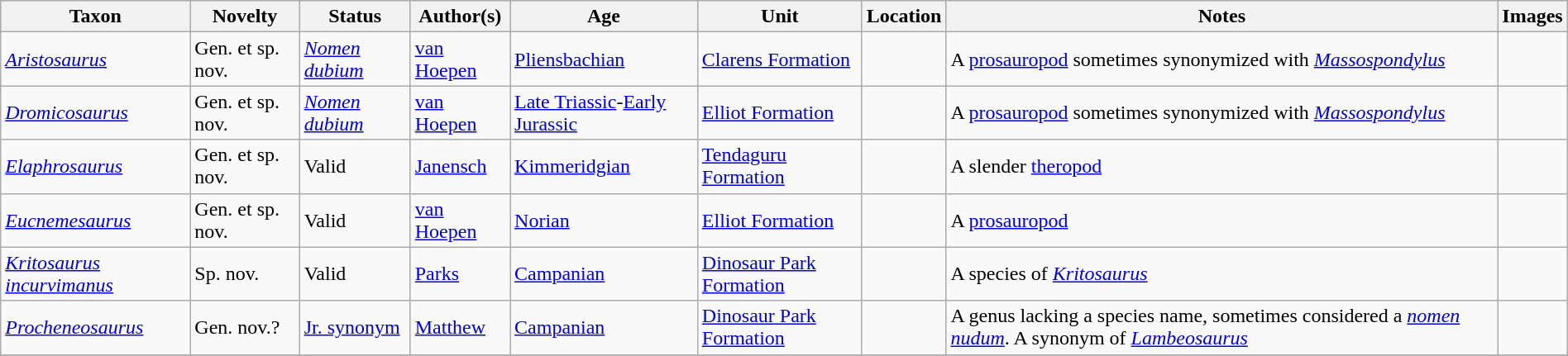<table class="wikitable sortable" align="center" width="100%">
<tr>
<th>Taxon</th>
<th>Novelty</th>
<th>Status</th>
<th>Author(s)</th>
<th>Age</th>
<th>Unit</th>
<th>Location</th>
<th>Notes</th>
<th>Images</th>
</tr>
<tr>
<td><em><a href='#'>Aristosaurus</a></em></td>
<td>Gen. et sp. nov.</td>
<td><em><a href='#'>Nomen dubium</a></em></td>
<td><a href='#'>van Hoepen</a></td>
<td><a href='#'>Pliensbachian</a></td>
<td><a href='#'>Clarens Formation</a></td>
<td></td>
<td>A <a href='#'>prosauropod</a> sometimes synonymized with <em><a href='#'>Massospondylus</a></em></td>
<td></td>
</tr>
<tr>
<td><em><a href='#'>Dromicosaurus</a></em></td>
<td>Gen. et sp. nov.</td>
<td><em><a href='#'>Nomen dubium</a></em></td>
<td><a href='#'>van Hoepen</a></td>
<td><a href='#'>Late Triassic</a>-<a href='#'>Early Jurassic</a></td>
<td><a href='#'>Elliot Formation</a></td>
<td></td>
<td>A <a href='#'>prosauropod</a> sometimes synonymized with <em><a href='#'>Massospondylus</a></em></td>
<td></td>
</tr>
<tr>
<td><em><a href='#'>Elaphrosaurus</a></em></td>
<td>Gen. et sp. nov.</td>
<td>Valid</td>
<td><a href='#'>Janensch</a></td>
<td><a href='#'>Kimmeridgian</a></td>
<td><a href='#'>Tendaguru Formation</a></td>
<td></td>
<td>A slender <a href='#'>theropod</a></td>
<td></td>
</tr>
<tr>
<td><em><a href='#'>Eucnemesaurus</a></em></td>
<td>Gen. et sp. nov.</td>
<td>Valid</td>
<td><a href='#'>van Hoepen</a></td>
<td><a href='#'>Norian</a></td>
<td><a href='#'>Elliot Formation</a></td>
<td></td>
<td>A <a href='#'>prosauropod</a></td>
<td></td>
</tr>
<tr>
<td><em><a href='#'>Kritosaurus incurvimanus</a></em></td>
<td>Sp. nov.</td>
<td>Valid</td>
<td><a href='#'>Parks</a></td>
<td><a href='#'>Campanian</a></td>
<td><a href='#'>Dinosaur Park Formation</a></td>
<td><br></td>
<td>A species of <em><a href='#'>Kritosaurus</a></em></td>
<td></td>
</tr>
<tr>
<td><em><a href='#'>Procheneosaurus</a></em></td>
<td>Gen. nov.?</td>
<td><a href='#'>Jr. synonym</a></td>
<td><a href='#'>Matthew</a></td>
<td><a href='#'>Campanian</a></td>
<td><a href='#'>Dinosaur Park Formation</a></td>
<td><br></td>
<td>A genus lacking a species name, sometimes considered a <em><a href='#'>nomen nudum</a></em>. A synonym of <em><a href='#'>Lambeosaurus</a></em></td>
<td></td>
</tr>
<tr>
</tr>
</table>
